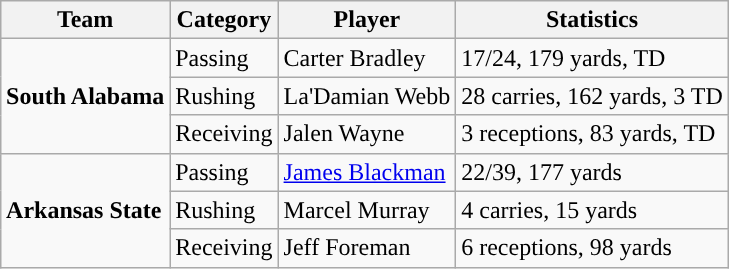<table class="wikitable" style="float: right;">
<tr>
<th>Team</th>
<th>Category</th>
<th>Player</th>
<th>Statistics</th>
</tr>
<tr>
<td rowspan=3><strong>South Alabama</strong></td>
<td>Passing</td>
<td>Carter Bradley</td>
<td>17/24, 179 yards, TD</td>
</tr>
<tr>
<td>Rushing</td>
<td>La'Damian Webb</td>
<td>28 carries, 162 yards, 3 TD</td>
</tr>
<tr>
<td>Receiving</td>
<td>Jalen Wayne</td>
<td>3 receptions, 83 yards, TD</td>
</tr>
<tr>
<td rowspan=3><strong>Arkansas State</strong></td>
<td>Passing</td>
<td><a href='#'>James Blackman</a></td>
<td>22/39, 177 yards</td>
</tr>
<tr>
<td>Rushing</td>
<td>Marcel Murray</td>
<td>4 carries, 15 yards</td>
</tr>
<tr>
<td>Receiving</td>
<td>Jeff Foreman</td>
<td>6 receptions, 98 yards</td>
</tr>
</table>
